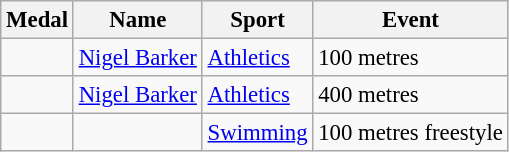<table class="wikitable sortable" style="font-size:95%">
<tr>
<th>Medal</th>
<th>Name</th>
<th>Sport</th>
<th>Event</th>
</tr>
<tr>
<td></td>
<td><a href='#'>Nigel Barker</a></td>
<td><a href='#'>Athletics</a></td>
<td>100 metres</td>
</tr>
<tr>
<td></td>
<td><a href='#'>Nigel Barker</a></td>
<td><a href='#'>Athletics</a></td>
<td>400 metres</td>
</tr>
<tr>
<td></td>
<td></td>
<td><a href='#'>Swimming</a></td>
<td>100 metres freestyle</td>
</tr>
</table>
